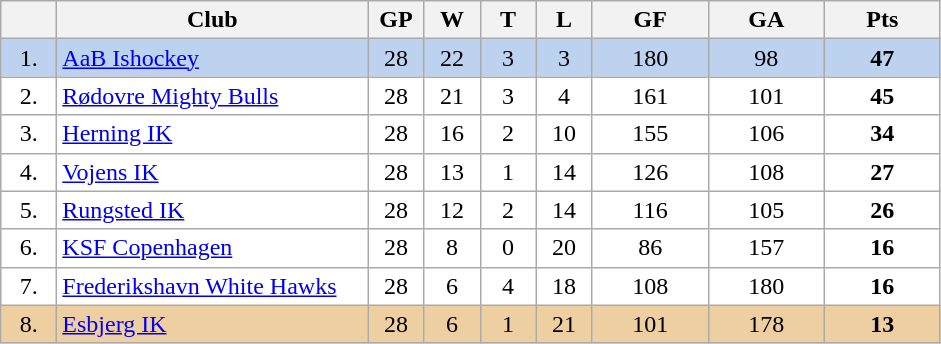<table class="wikitable">
<tr>
<th width="30"></th>
<th width="200">Club</th>
<th width="30">GP</th>
<th width="30">W</th>
<th width="30">T</th>
<th width="30">L</th>
<th width="70">GF</th>
<th width="70">GA</th>
<th width="70">Pts</th>
</tr>
<tr bgcolor="#BCD2EE" align="center">
<td>1.</td>
<td align="left"><a href='#'>AaB Ishockey</a></td>
<td>28</td>
<td>22</td>
<td>3</td>
<td>3</td>
<td>180</td>
<td>98</td>
<td><strong>47</strong></td>
</tr>
<tr bgcolor="#FFFFFF" align="center">
<td>2.</td>
<td align="left"><a href='#'>Rødovre Mighty Bulls</a></td>
<td>28</td>
<td>21</td>
<td>3</td>
<td>4</td>
<td>161</td>
<td>101</td>
<td><strong>45</strong></td>
</tr>
<tr bgcolor="#FFFFFF" align="center">
<td>3.</td>
<td align="left"><a href='#'>Herning IK</a></td>
<td>28</td>
<td>16</td>
<td>2</td>
<td>10</td>
<td>155</td>
<td>106</td>
<td><strong>34</strong></td>
</tr>
<tr bgcolor="#FFFFFF" align="center">
<td>4.</td>
<td align="left"><a href='#'>Vojens IK</a></td>
<td>28</td>
<td>13</td>
<td>1</td>
<td>14</td>
<td>126</td>
<td>108</td>
<td><strong>27</strong></td>
</tr>
<tr bgcolor="#FFFFFF" align="center">
<td>5.</td>
<td align="left"><a href='#'>Rungsted IK</a></td>
<td>28</td>
<td>12</td>
<td>2</td>
<td>14</td>
<td>116</td>
<td>105</td>
<td><strong>26</strong></td>
</tr>
<tr bgcolor="#FFFFFF" align="center">
<td>6.</td>
<td align="left"><a href='#'>KSF Copenhagen</a></td>
<td>28</td>
<td>8</td>
<td>0</td>
<td>20</td>
<td>86</td>
<td>157</td>
<td><strong>16</strong></td>
</tr>
<tr bgcolor="#FFFFFF" align="center">
<td>7.</td>
<td align="left"><a href='#'>Frederikshavn White Hawks</a></td>
<td>28</td>
<td>6</td>
<td>4</td>
<td>18</td>
<td>108</td>
<td>180</td>
<td><strong>16</strong></td>
</tr>
<tr bgcolor="#EECFA1" align="center">
<td>8.</td>
<td align="left"><a href='#'>Esbjerg IK</a></td>
<td>28</td>
<td>6</td>
<td>1</td>
<td>21</td>
<td>101</td>
<td>178</td>
<td><strong>13</strong></td>
</tr>
</table>
